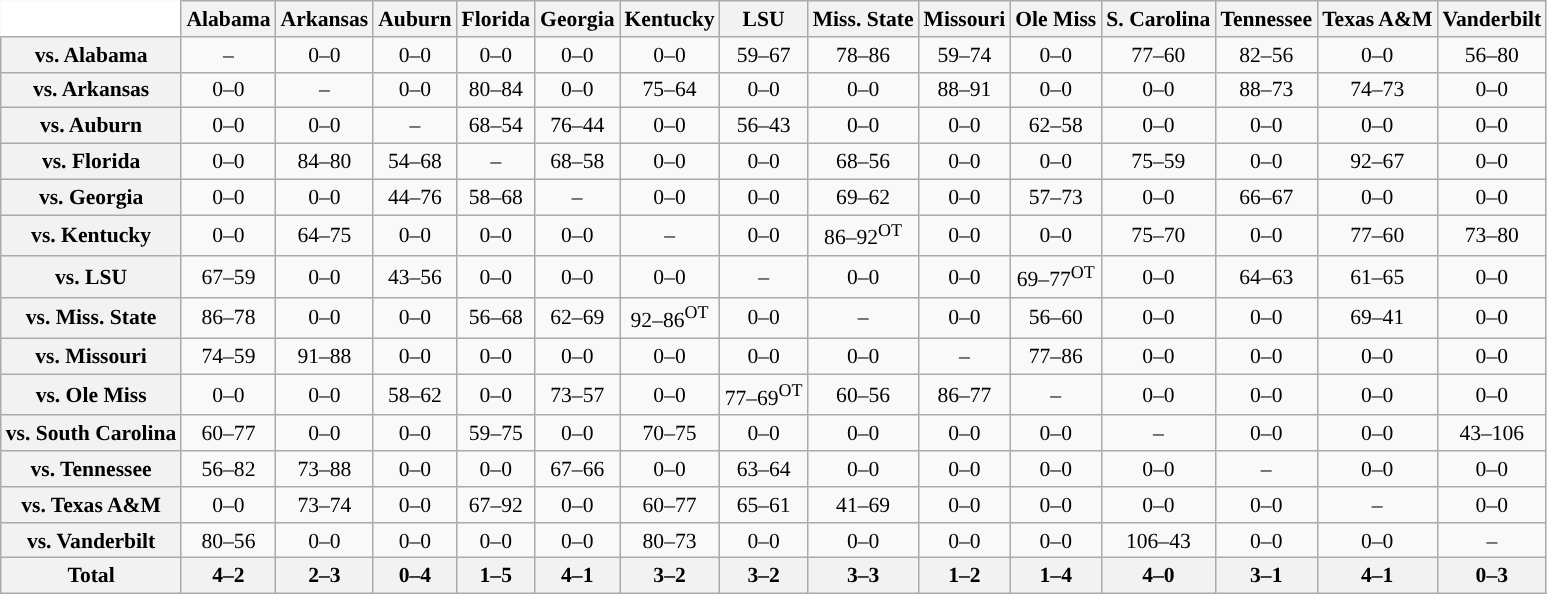<table class="wikitable" style="white-space:nowrap; font-size:90%;">
<tr>
<td style="background:white; border-top-style:hidden; border-left-style:hidden;"></td>
<th>Alabama</th>
<th>Arkansas</th>
<th>Auburn</th>
<th>Florida</th>
<th>Georgia</th>
<th>Kentucky</th>
<th>LSU</th>
<th>Miss. State</th>
<th>Missouri</th>
<th>Ole Miss</th>
<th>S. Carolina</th>
<th>Tennessee</th>
<th>Texas A&M</th>
<th>Vanderbilt</th>
</tr>
<tr style="text-align:center;">
<th>vs. Alabama</th>
<td>–</td>
<td>0–0</td>
<td>0–0</td>
<td>0–0</td>
<td>0–0</td>
<td>0–0</td>
<td>59–67</td>
<td>78–86</td>
<td>59–74</td>
<td>0–0</td>
<td>77–60</td>
<td>82–56</td>
<td>0–0</td>
<td>56–80</td>
</tr>
<tr style="text-align:center;">
<th>vs. Arkansas</th>
<td>0–0</td>
<td>–</td>
<td>0–0</td>
<td>80–84</td>
<td>0–0</td>
<td>75–64</td>
<td>0–0</td>
<td>0–0</td>
<td>88–91</td>
<td>0–0</td>
<td>0–0</td>
<td>88–73</td>
<td>74–73</td>
<td>0–0</td>
</tr>
<tr style="text-align:center;">
<th>vs. Auburn</th>
<td>0–0</td>
<td>0–0</td>
<td>–</td>
<td>68–54</td>
<td>76–44</td>
<td>0–0</td>
<td>56–43</td>
<td>0–0</td>
<td>0–0</td>
<td>62–58</td>
<td>0–0</td>
<td>0–0</td>
<td>0–0</td>
<td>0–0</td>
</tr>
<tr style="text-align:center;">
<th>vs. Florida</th>
<td>0–0</td>
<td>84–80</td>
<td>54–68</td>
<td>–</td>
<td>68–58</td>
<td>0–0</td>
<td>0–0</td>
<td>68–56</td>
<td>0–0</td>
<td>0–0</td>
<td>75–59</td>
<td>0–0</td>
<td>92–67</td>
<td>0–0</td>
</tr>
<tr style="text-align:center;">
<th>vs. Georgia</th>
<td>0–0</td>
<td>0–0</td>
<td>44–76</td>
<td>58–68</td>
<td>–</td>
<td>0–0</td>
<td>0–0</td>
<td>69–62</td>
<td>0–0</td>
<td>57–73</td>
<td>0–0</td>
<td>66–67</td>
<td>0–0</td>
<td>0–0</td>
</tr>
<tr style="text-align:center;">
<th>vs. Kentucky</th>
<td>0–0</td>
<td>64–75</td>
<td>0–0</td>
<td>0–0</td>
<td>0–0</td>
<td>–</td>
<td>0–0</td>
<td>86–92<sup>OT</sup></td>
<td>0–0</td>
<td>0–0</td>
<td>75–70</td>
<td>0–0</td>
<td>77–60</td>
<td>73–80</td>
</tr>
<tr style="text-align:center;">
<th>vs. LSU</th>
<td>67–59</td>
<td>0–0</td>
<td>43–56</td>
<td>0–0</td>
<td>0–0</td>
<td>0–0</td>
<td>–</td>
<td>0–0</td>
<td>0–0</td>
<td>69–77<sup>OT</sup></td>
<td>0–0</td>
<td>64–63</td>
<td>61–65</td>
<td>0–0</td>
</tr>
<tr style="text-align:center;">
<th>vs. Miss. State</th>
<td>86–78</td>
<td>0–0</td>
<td>0–0</td>
<td>56–68</td>
<td>62–69</td>
<td>92–86<sup>OT</sup></td>
<td>0–0</td>
<td>–</td>
<td>0–0</td>
<td>56–60</td>
<td>0–0</td>
<td>0–0</td>
<td>69–41</td>
<td>0–0</td>
</tr>
<tr style="text-align:center;">
<th>vs. Missouri</th>
<td>74–59</td>
<td>91–88</td>
<td>0–0</td>
<td>0–0</td>
<td>0–0</td>
<td>0–0</td>
<td>0–0</td>
<td>0–0</td>
<td>–</td>
<td>77–86</td>
<td>0–0</td>
<td>0–0</td>
<td>0–0</td>
<td>0–0</td>
</tr>
<tr style="text-align:center;">
<th>vs. Ole Miss</th>
<td>0–0</td>
<td>0–0</td>
<td>58–62</td>
<td>0–0</td>
<td>73–57</td>
<td>0–0</td>
<td>77–69<sup>OT</sup></td>
<td>60–56</td>
<td>86–77</td>
<td>–</td>
<td>0–0</td>
<td>0–0</td>
<td>0–0</td>
<td>0–0</td>
</tr>
<tr style="text-align:center;">
<th>vs. South Carolina</th>
<td>60–77</td>
<td>0–0</td>
<td>0–0</td>
<td>59–75</td>
<td>0–0</td>
<td>70–75</td>
<td>0–0</td>
<td>0–0</td>
<td>0–0</td>
<td>0–0</td>
<td>–</td>
<td>0–0</td>
<td>0–0</td>
<td>43–106</td>
</tr>
<tr style="text-align:center;">
<th>vs. Tennessee</th>
<td>56–82</td>
<td>73–88</td>
<td>0–0</td>
<td>0–0</td>
<td>67–66</td>
<td>0–0</td>
<td>63–64</td>
<td>0–0</td>
<td>0–0</td>
<td>0–0</td>
<td>0–0</td>
<td>–</td>
<td>0–0</td>
<td>0–0</td>
</tr>
<tr style="text-align:center;">
<th>vs. Texas A&M</th>
<td>0–0</td>
<td>73–74</td>
<td>0–0</td>
<td>67–92</td>
<td>0–0</td>
<td>60–77</td>
<td>65–61</td>
<td>41–69</td>
<td>0–0</td>
<td>0–0</td>
<td>0–0</td>
<td>0–0</td>
<td>–</td>
<td>0–0</td>
</tr>
<tr style="text-align:center;">
<th>vs. Vanderbilt</th>
<td>80–56</td>
<td>0–0</td>
<td>0–0</td>
<td>0–0</td>
<td>0–0</td>
<td>80–73</td>
<td>0–0</td>
<td>0–0</td>
<td>0–0</td>
<td>0–0</td>
<td>106–43</td>
<td>0–0</td>
<td>0–0</td>
<td>–</td>
</tr>
<tr style="text-align:center;">
<th>Total</th>
<th>4–2</th>
<th>2–3</th>
<th>0–4</th>
<th>1–5</th>
<th>4–1</th>
<th>3–2</th>
<th>3–2</th>
<th>3–3</th>
<th>1–2</th>
<th>1–4</th>
<th>4–0</th>
<th>3–1</th>
<th>4–1</th>
<th>0–3</th>
</tr>
</table>
